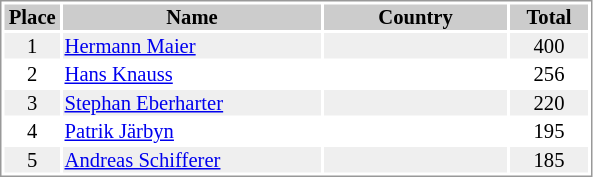<table border="0" style="border: 1px solid #999; background-color:#FFFFFF; text-align:center; font-size:86%; line-height:15px;">
<tr align="center" bgcolor="#CCCCCC">
<th width=35>Place</th>
<th width=170>Name</th>
<th width=120>Country</th>
<th width=50>Total</th>
</tr>
<tr bgcolor="#EFEFEF">
<td>1</td>
<td align="left"><a href='#'>Hermann Maier</a></td>
<td align="left"></td>
<td>400</td>
</tr>
<tr>
<td>2</td>
<td align="left"><a href='#'>Hans Knauss</a></td>
<td align="left"></td>
<td>256</td>
</tr>
<tr bgcolor="#EFEFEF">
<td>3</td>
<td align="left"><a href='#'>Stephan Eberharter</a></td>
<td align="left"></td>
<td>220</td>
</tr>
<tr>
<td>4</td>
<td align="left"><a href='#'>Patrik Järbyn</a></td>
<td align="left"></td>
<td>195</td>
</tr>
<tr bgcolor="#EFEFEF">
<td>5</td>
<td align="left"><a href='#'>Andreas Schifferer</a></td>
<td align="left"></td>
<td>185</td>
</tr>
</table>
